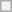<table class="wikitable" style="text-align:center">
<tr>
<th rowspan="8" colspan="2"></th>
</tr>
</table>
